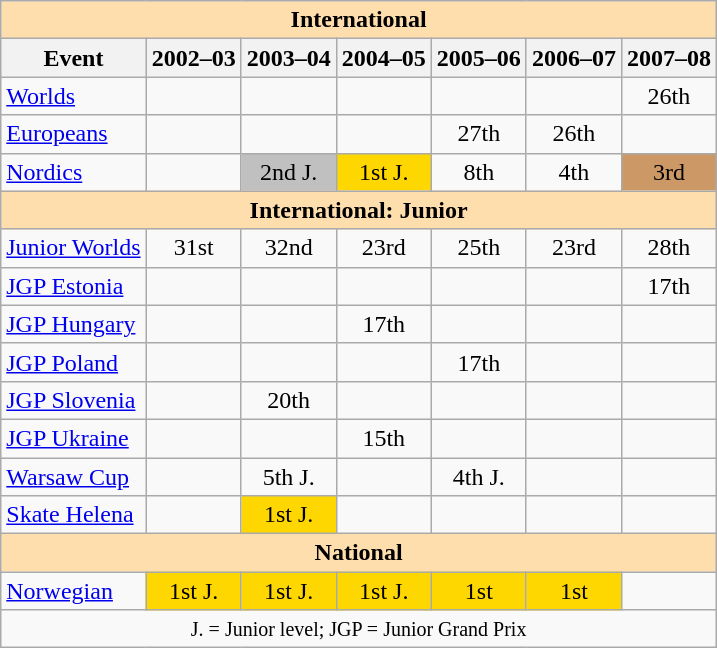<table class="wikitable" style="text-align:center">
<tr>
<th style="background-color: #ffdead; " colspan=7 align=center><strong>International</strong></th>
</tr>
<tr>
<th>Event</th>
<th>2002–03</th>
<th>2003–04</th>
<th>2004–05</th>
<th>2005–06</th>
<th>2006–07</th>
<th>2007–08</th>
</tr>
<tr>
<td align=left><a href='#'>Worlds</a></td>
<td></td>
<td></td>
<td></td>
<td></td>
<td></td>
<td>26th</td>
</tr>
<tr>
<td align=left><a href='#'>Europeans</a></td>
<td></td>
<td></td>
<td></td>
<td>27th</td>
<td>26th</td>
<td></td>
</tr>
<tr>
<td align=left><a href='#'>Nordics</a></td>
<td></td>
<td bgcolor=silver>2nd J.</td>
<td bgcolor=gold>1st J.</td>
<td>8th</td>
<td>4th</td>
<td bgcolor=cc9966>3rd</td>
</tr>
<tr>
<th style="background-color: #ffdead; " colspan=7 align=center><strong>International: Junior</strong></th>
</tr>
<tr>
<td align=left><a href='#'>Junior Worlds</a></td>
<td>31st</td>
<td>32nd</td>
<td>23rd</td>
<td>25th</td>
<td>23rd</td>
<td>28th</td>
</tr>
<tr>
<td align=left><a href='#'>JGP Estonia</a></td>
<td></td>
<td></td>
<td></td>
<td></td>
<td></td>
<td>17th</td>
</tr>
<tr>
<td align=left><a href='#'>JGP Hungary</a></td>
<td></td>
<td></td>
<td>17th</td>
<td></td>
<td></td>
<td></td>
</tr>
<tr>
<td align=left><a href='#'>JGP Poland</a></td>
<td></td>
<td></td>
<td></td>
<td>17th</td>
<td></td>
<td></td>
</tr>
<tr>
<td align=left><a href='#'>JGP Slovenia</a></td>
<td></td>
<td>20th</td>
<td></td>
<td></td>
<td></td>
<td></td>
</tr>
<tr>
<td align=left><a href='#'>JGP Ukraine</a></td>
<td></td>
<td></td>
<td>15th</td>
<td></td>
<td></td>
<td></td>
</tr>
<tr>
<td align=left><a href='#'>Warsaw Cup</a></td>
<td></td>
<td>5th J.</td>
<td></td>
<td>4th J.</td>
<td></td>
<td></td>
</tr>
<tr>
<td align=left><a href='#'>Skate Helena</a></td>
<td></td>
<td bgcolor=gold>1st J.</td>
<td></td>
<td></td>
<td></td>
<td></td>
</tr>
<tr>
<th style="background-color: #ffdead; " colspan=7 align=center><strong>National</strong></th>
</tr>
<tr>
<td align=left><a href='#'>Norwegian</a></td>
<td bgcolor=gold>1st J.</td>
<td bgcolor=gold>1st J.</td>
<td bgcolor=gold>1st J.</td>
<td bgcolor=gold>1st</td>
<td bgcolor=gold>1st</td>
<td></td>
</tr>
<tr>
<td colspan=7 align=center><small> J. = Junior level; JGP = Junior Grand Prix </small></td>
</tr>
</table>
